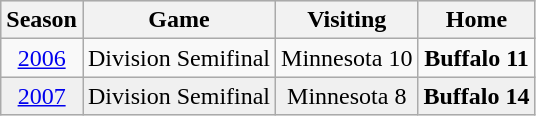<table class="wikitable" BORDER="0" CELLPADDING="3" CELLSPACING="0">
<tr ALIGN=center bgcolor="#e0e0e0">
<th>Season</th>
<th>Game</th>
<th>Visiting</th>
<th>Home</th>
</tr>
<tr ALIGN=center>
<td><a href='#'>2006</a></td>
<td>Division Semifinal</td>
<td>Minnesota 10</td>
<td><strong>Buffalo 11</strong></td>
</tr>
<tr align="center" bgcolor="#f0f0f0">
<td><a href='#'>2007</a></td>
<td>Division Semifinal</td>
<td>Minnesota 8</td>
<td><strong>Buffalo 14</strong></td>
</tr>
</table>
